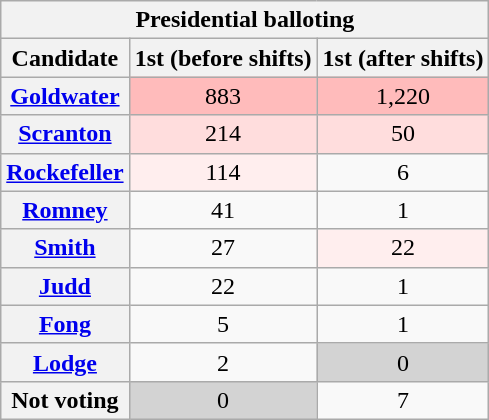<table class="wikitable sortable" style="text-align:center">
<tr>
<th colspan="3"><strong>Presidential balloting</strong></th>
</tr>
<tr>
<th>Candidate</th>
<th>1st (before shifts)</th>
<th>1st (after shifts)</th>
</tr>
<tr>
<th><a href='#'>Goldwater</a></th>
<td style="background:#fbb;">883</td>
<td style="background:#fbb;">1,220</td>
</tr>
<tr>
<th><a href='#'>Scranton</a></th>
<td style="background:#fdd;">214</td>
<td style="background:#fdd;">50</td>
</tr>
<tr>
<th><a href='#'>Rockefeller</a></th>
<td style="background:#fee;">114</td>
<td>6</td>
</tr>
<tr>
<th><a href='#'>Romney</a></th>
<td>41</td>
<td>1</td>
</tr>
<tr>
<th><a href='#'>Smith</a></th>
<td>27</td>
<td style="background:#fee;">22</td>
</tr>
<tr>
<th><a href='#'>Judd</a></th>
<td>22</td>
<td>1</td>
</tr>
<tr>
<th><a href='#'>Fong</a></th>
<td>5</td>
<td>1</td>
</tr>
<tr>
<th><a href='#'>Lodge</a></th>
<td>2</td>
<td style="background:#d3d3d3">0</td>
</tr>
<tr>
<th>Not voting</th>
<td style="background:#d3d3d3">0</td>
<td>7</td>
</tr>
</table>
